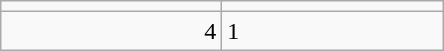<table class="wikitable">
<tr>
<td align=center width=140></td>
<td align=center width=140></td>
</tr>
<tr>
<td align=right>4</td>
<td>1</td>
</tr>
</table>
